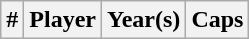<table class="wikitable sortable">
<tr>
<th width=>#</th>
<th width=>Player</th>
<th width=>Year(s)</th>
<th width=>Caps<br></th>
</tr>
</table>
